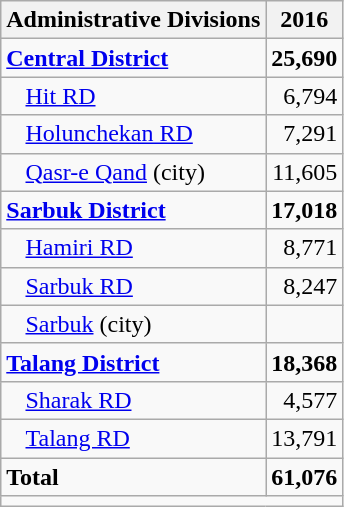<table class="wikitable">
<tr>
<th>Administrative Divisions</th>
<th>2016</th>
</tr>
<tr>
<td><strong><a href='#'>Central District</a></strong></td>
<td style="text-align: right;"><strong>25,690</strong></td>
</tr>
<tr>
<td style="padding-left: 1em;"><a href='#'>Hit RD</a></td>
<td style="text-align: right;">6,794</td>
</tr>
<tr>
<td style="padding-left: 1em;"><a href='#'>Holunchekan RD</a></td>
<td style="text-align: right;">7,291</td>
</tr>
<tr>
<td style="padding-left: 1em;"><a href='#'>Qasr-e Qand</a> (city)</td>
<td style="text-align: right;">11,605</td>
</tr>
<tr>
<td><strong><a href='#'>Sarbuk District</a></strong></td>
<td style="text-align: right;"><strong>17,018</strong></td>
</tr>
<tr>
<td style="padding-left: 1em;"><a href='#'>Hamiri RD</a></td>
<td style="text-align: right;">8,771</td>
</tr>
<tr>
<td style="padding-left: 1em;"><a href='#'>Sarbuk RD</a></td>
<td style="text-align: right;">8,247</td>
</tr>
<tr>
<td style="padding-left: 1em;"><a href='#'>Sarbuk</a> (city)</td>
<td style="text-align: right;"></td>
</tr>
<tr>
<td><strong><a href='#'>Talang District</a></strong></td>
<td style="text-align: right;"><strong>18,368</strong></td>
</tr>
<tr>
<td style="padding-left: 1em;"><a href='#'>Sharak RD</a></td>
<td style="text-align: right;">4,577</td>
</tr>
<tr>
<td style="padding-left: 1em;"><a href='#'>Talang RD</a></td>
<td style="text-align: right;">13,791</td>
</tr>
<tr>
<td><strong>Total</strong></td>
<td style="text-align: right;"><strong>61,076</strong></td>
</tr>
<tr>
<td colspan=2></td>
</tr>
</table>
